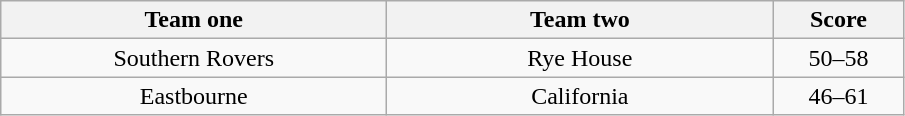<table class="wikitable" style="text-align: center">
<tr>
<th width=250>Team one</th>
<th width=250>Team two</th>
<th width=80>Score</th>
</tr>
<tr>
<td>Southern Rovers</td>
<td>Rye House</td>
<td>50–58</td>
</tr>
<tr>
<td>Eastbourne</td>
<td>California</td>
<td>46–61</td>
</tr>
</table>
